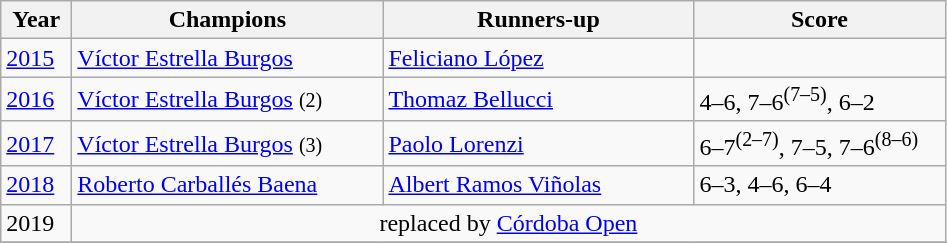<table class=wikitable>
<tr>
<th style="width:40px">Year</th>
<th style="width:200px">Champions</th>
<th style="width:200px">Runners-up</th>
<th style="width:160px" class="unsortable">Score</th>
</tr>
<tr>
<td><a href='#'>2015</a></td>
<td> <a href='#'>Víctor Estrella Burgos</a></td>
<td> <a href='#'>Feliciano López</a></td>
<td></td>
</tr>
<tr>
<td><a href='#'>2016</a></td>
<td> <a href='#'>Víctor Estrella Burgos</a> <small>(2)</small></td>
<td> <a href='#'>Thomaz Bellucci</a></td>
<td>4–6, 7–6<sup>(7–5)</sup>, 6–2</td>
</tr>
<tr>
<td><a href='#'>2017</a></td>
<td> <a href='#'>Víctor Estrella Burgos</a> <small>(3)</small></td>
<td> <a href='#'>Paolo Lorenzi</a></td>
<td>6–7<sup>(2–7)</sup>, 7–5, 7–6<sup>(8–6)</sup></td>
</tr>
<tr>
<td><a href='#'>2018</a></td>
<td> <a href='#'>Roberto Carballés Baena</a></td>
<td> <a href='#'>Albert Ramos Viñolas</a></td>
<td>6–3, 4–6, 6–4</td>
</tr>
<tr>
<td>2019</td>
<td colspan="3" align="center">replaced by  <a href='#'>Córdoba Open</a></td>
</tr>
<tr>
</tr>
</table>
